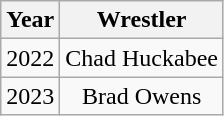<table class="wikitable" style="text-align: center">
<tr>
<th>Year</th>
<th>Wrestler</th>
</tr>
<tr>
<td>2022</td>
<td>Chad Huckabee</td>
</tr>
<tr>
<td>2023</td>
<td>Brad Owens</td>
</tr>
</table>
